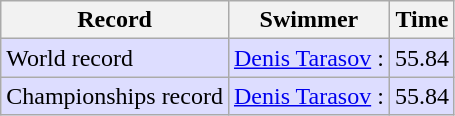<table class="wikitable">
<tr>
<th>Record</th>
<th>Swimmer</th>
<th>Time</th>
</tr>
<tr bgcolor=ddddff>
<td>World record</td>
<td><a href='#'>Denis Tarasov</a>  :</td>
<td>55.84</td>
</tr>
<tr bgcolor=ddddff>
<td>Championships record</td>
<td><a href='#'>Denis Tarasov</a>  :</td>
<td>55.84</td>
</tr>
</table>
